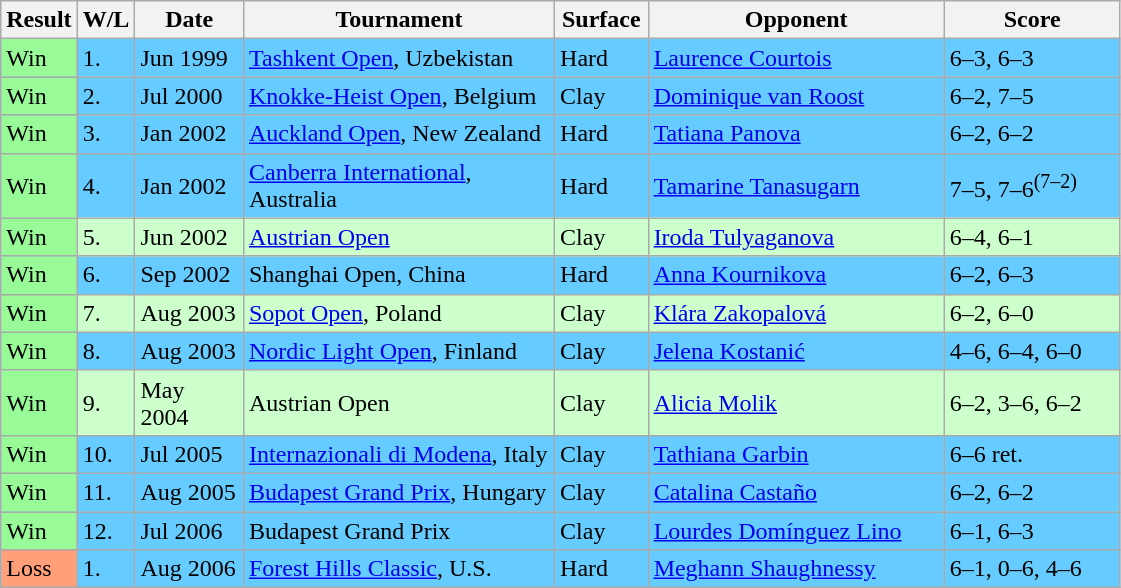<table class="sortable wikitable">
<tr>
<th style="width:40px">Result</th>
<th style="width:25px" class="unsortable">W/L</th>
<th style="width:65px">Date</th>
<th style="width:200px">Tournament</th>
<th style="width:55px">Surface</th>
<th style="width:190px">Opponent</th>
<th style="width:110px" class="unsortable">Score</th>
</tr>
<tr style="background:#66CCFF;">
<td style="background:#98fb98;">Win</td>
<td>1.</td>
<td>Jun 1999</td>
<td><a href='#'>Tashkent Open</a>, Uzbekistan</td>
<td>Hard</td>
<td> <a href='#'>Laurence Courtois</a></td>
<td>6–3, 6–3</td>
</tr>
<tr style="background:#66CCFF;">
<td style="background:#98fb98;">Win</td>
<td>2.</td>
<td>Jul 2000</td>
<td><a href='#'>Knokke-Heist Open</a>, Belgium</td>
<td>Clay</td>
<td> <a href='#'>Dominique van Roost</a></td>
<td>6–2, 7–5</td>
</tr>
<tr style="background:#66CCFF;">
<td style="background:#98fb98;">Win</td>
<td>3.</td>
<td>Jan 2002</td>
<td><a href='#'>Auckland Open</a>, New Zealand</td>
<td>Hard</td>
<td> <a href='#'>Tatiana Panova</a></td>
<td>6–2, 6–2</td>
</tr>
<tr style="background:#66CCFF;">
<td style="background:#98fb98;">Win</td>
<td>4.</td>
<td>Jan 2002</td>
<td><a href='#'>Canberra International</a>, Australia</td>
<td>Hard</td>
<td> <a href='#'>Tamarine Tanasugarn</a></td>
<td>7–5, 7–6<sup>(7–2)</sup></td>
</tr>
<tr style="background:#cfc;">
<td style="background:#98fb98;">Win</td>
<td>5.</td>
<td>Jun 2002</td>
<td><a href='#'>Austrian Open</a></td>
<td>Clay</td>
<td> <a href='#'>Iroda Tulyaganova</a></td>
<td>6–4, 6–1</td>
</tr>
<tr style="background:#66CCFF;">
<td style="background:#98fb98;">Win</td>
<td>6.</td>
<td>Sep 2002</td>
<td>Shanghai Open, China</td>
<td>Hard</td>
<td> <a href='#'>Anna Kournikova</a></td>
<td>6–2, 6–3</td>
</tr>
<tr style="background:#cfc;">
<td style="background:#98fb98;">Win</td>
<td>7.</td>
<td>Aug 2003</td>
<td><a href='#'>Sopot Open</a>, Poland</td>
<td>Clay</td>
<td> <a href='#'>Klára Zakopalová</a></td>
<td>6–2, 6–0</td>
</tr>
<tr style="background:#66CCFF;">
<td style="background:#98fb98;">Win</td>
<td>8.</td>
<td>Aug 2003</td>
<td><a href='#'>Nordic Light Open</a>, Finland</td>
<td>Clay</td>
<td> <a href='#'>Jelena Kostanić</a></td>
<td>4–6, 6–4, 6–0</td>
</tr>
<tr style="background:#cfc;">
<td style="background:#98fb98;">Win</td>
<td>9.</td>
<td>May 2004</td>
<td>Austrian Open</td>
<td>Clay</td>
<td> <a href='#'>Alicia Molik</a></td>
<td>6–2, 3–6, 6–2</td>
</tr>
<tr style="background:#66CCFF;">
<td style="background:#98fb98;">Win</td>
<td>10.</td>
<td>Jul 2005</td>
<td><a href='#'>Internazionali di Modena</a>, Italy</td>
<td>Clay</td>
<td> <a href='#'>Tathiana Garbin</a></td>
<td>6–6 ret.</td>
</tr>
<tr style="background:#66CCFF;">
<td style="background:#98fb98;">Win</td>
<td>11.</td>
<td>Aug 2005</td>
<td><a href='#'>Budapest Grand Prix</a>, Hungary</td>
<td>Clay</td>
<td> <a href='#'>Catalina Castaño</a></td>
<td>6–2, 6–2</td>
</tr>
<tr style="background:#66CCFF;">
<td style="background:#98fb98;">Win</td>
<td>12.</td>
<td>Jul 2006</td>
<td>Budapest Grand Prix</td>
<td>Clay</td>
<td> <a href='#'>Lourdes Domínguez Lino</a></td>
<td>6–1, 6–3</td>
</tr>
<tr style="background:#66CCFF;">
<td style="background:#ffa07a;">Loss</td>
<td>1.</td>
<td>Aug 2006</td>
<td><a href='#'>Forest Hills Classic</a>, U.S.</td>
<td>Hard</td>
<td> <a href='#'>Meghann Shaughnessy</a></td>
<td>6–1, 0–6, 4–6</td>
</tr>
</table>
